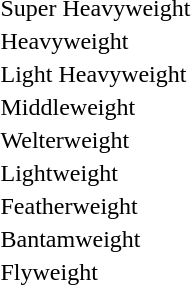<table>
<tr>
<td>Super Heavyweight</td>
<td></td>
<td></td>
<td></td>
<td></td>
</tr>
<tr>
<td>Heavyweight</td>
<td></td>
<td></td>
<td></td>
<td></td>
</tr>
<tr>
<td>Light Heavyweight</td>
<td></td>
<td></td>
<td></td>
<td></td>
</tr>
<tr>
<td>Middleweight</td>
<td></td>
<td></td>
<td></td>
<td></td>
</tr>
<tr>
<td>Welterweight</td>
<td></td>
<td></td>
<td></td>
<td></td>
</tr>
<tr>
<td>Lightweight</td>
<td></td>
<td></td>
<td></td>
<td></td>
</tr>
<tr>
<td>Featherweight</td>
<td></td>
<td></td>
<td></td>
<td></td>
</tr>
<tr>
<td>Bantamweight</td>
<td></td>
<td></td>
<td></td>
<td></td>
</tr>
<tr>
<td>Flyweight</td>
<td></td>
<td></td>
<td></td>
<td></td>
</tr>
</table>
